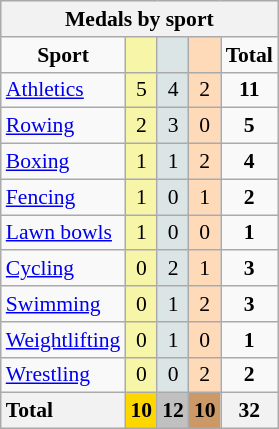<table class="wikitable" style="text-align:center;font-size:90%">
<tr style="background:#efefef;">
<th colspan=7><strong>Medals by sport</strong></th>
</tr>
<tr>
<td><strong>Sport</strong></td>
<td bgcolor=#f7f6a8></td>
<td bgcolor=#dce5e5></td>
<td bgcolor=#ffdab9></td>
<td><strong>Total</strong></td>
</tr>
<tr>
<td style="text-align:left;"><a href='#'>Athletics</a></td>
<td style="background:#F7F6A8;">5</td>
<td style="background:#DCE5E5;">4</td>
<td style="background:#FFDAB9;">2</td>
<td><strong>11</strong></td>
</tr>
<tr>
<td style="text-align:left;"><a href='#'>Rowing</a></td>
<td style="background:#F7F6A8;">2</td>
<td style="background:#DCE5E5;">3</td>
<td style="background:#FFDAB9;">0</td>
<td><strong>5</strong></td>
</tr>
<tr>
<td style="text-align:left;"><a href='#'>Boxing</a></td>
<td style="background:#F7F6A8;">1</td>
<td style="background:#DCE5E5;">1</td>
<td style="background:#FFDAB9;">2</td>
<td><strong>4</strong></td>
</tr>
<tr>
<td style="text-align:left;"><a href='#'>Fencing</a></td>
<td style="background:#F7F6A8;">1</td>
<td style="background:#DCE5E5;">0</td>
<td style="background:#FFDAB9;">1</td>
<td><strong>2</strong></td>
</tr>
<tr>
<td style="text-align:left;"><a href='#'>Lawn bowls</a></td>
<td style="background:#F7F6A8;">1</td>
<td style="background:#DCE5E5;">0</td>
<td style="background:#FFDAB9;">0</td>
<td><strong>1</strong></td>
</tr>
<tr>
<td style="text-align:left;"><a href='#'>Cycling</a></td>
<td style="background:#F7F6A8;">0</td>
<td style="background:#DCE5E5;">2</td>
<td style="background:#FFDAB9;">1</td>
<td><strong>3</strong></td>
</tr>
<tr>
<td style="text-align:left;"><a href='#'>Swimming</a></td>
<td style="background:#F7F6A8;">0</td>
<td style="background:#DCE5E5;">1</td>
<td style="background:#FFDAB9;">2</td>
<td><strong>3</strong></td>
</tr>
<tr>
<td style="text-align:left;"><a href='#'>Weightlifting</a></td>
<td style="background:#F7F6A8;">0</td>
<td style="background:#DCE5E5;">1</td>
<td style="background:#FFDAB9;">0</td>
<td><strong>1</strong></td>
</tr>
<tr>
<td style="text-align:left;"><a href='#'>Wrestling</a></td>
<td style="background:#F7F6A8;">0</td>
<td style="background:#DCE5E5;">0</td>
<td style="background:#FFDAB9;">2</td>
<td><strong>2</strong></td>
</tr>
<tr>
<th style="text-align:left;"><strong>Total</strong></th>
<th style="background:gold;"><strong>10</strong></th>
<th style="background:silver;"><strong>12</strong></th>
<th style="background:#c96;"><strong>10</strong></th>
<th><strong>32</strong></th>
</tr>
</table>
